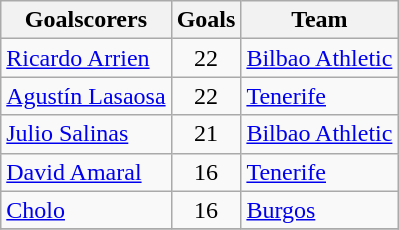<table class="wikitable sortable">
<tr>
<th>Goalscorers</th>
<th>Goals</th>
<th>Team</th>
</tr>
<tr>
<td> <a href='#'>Ricardo Arrien</a></td>
<td style="text-align:center;">22</td>
<td><a href='#'>Bilbao Athletic</a></td>
</tr>
<tr>
<td> <a href='#'>Agustín Lasaosa</a></td>
<td style="text-align:center;">22</td>
<td><a href='#'>Tenerife</a></td>
</tr>
<tr>
<td> <a href='#'>Julio Salinas</a></td>
<td style="text-align:center;">21</td>
<td><a href='#'>Bilbao Athletic</a></td>
</tr>
<tr>
<td> <a href='#'>David Amaral</a></td>
<td style="text-align:center;">16</td>
<td><a href='#'>Tenerife</a></td>
</tr>
<tr>
<td> <a href='#'>Cholo</a></td>
<td style="text-align:center;">16</td>
<td><a href='#'>Burgos</a></td>
</tr>
<tr>
</tr>
</table>
